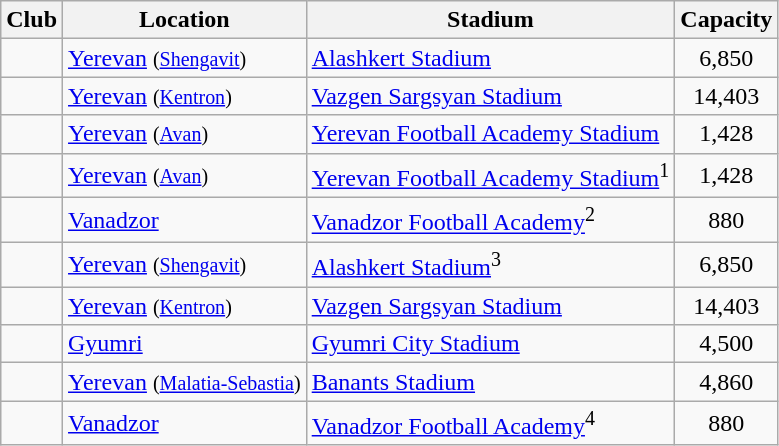<table class="wikitable sortable">
<tr>
<th>Club</th>
<th>Location</th>
<th>Stadium</th>
<th>Capacity</th>
</tr>
<tr>
<td></td>
<td><a href='#'>Yerevan</a> <small>(<a href='#'>Shengavit</a>)</small></td>
<td><a href='#'>Alashkert Stadium</a></td>
<td style="text-align:center;">6,850</td>
</tr>
<tr>
<td></td>
<td><a href='#'>Yerevan</a> <small>(<a href='#'>Kentron</a>)</small></td>
<td><a href='#'>Vazgen Sargsyan Stadium</a></td>
<td style="text-align:center;">14,403</td>
</tr>
<tr>
<td></td>
<td><a href='#'>Yerevan</a> <small>(<a href='#'>Avan</a>)</small></td>
<td><a href='#'>Yerevan Football Academy Stadium</a></td>
<td style="text-align:center;">1,428</td>
</tr>
<tr>
<td></td>
<td><a href='#'>Yerevan</a> <small>(<a href='#'>Avan</a>)</small></td>
<td><a href='#'>Yerevan Football Academy Stadium</a><sup>1</sup></td>
<td style="text-align:center;">1,428</td>
</tr>
<tr>
<td></td>
<td><a href='#'>Vanadzor</a></td>
<td><a href='#'>Vanadzor Football Academy</a><sup>2</sup></td>
<td style="text-align:center;">880</td>
</tr>
<tr>
<td></td>
<td><a href='#'>Yerevan</a> <small>(<a href='#'>Shengavit</a>)</small></td>
<td><a href='#'>Alashkert Stadium</a><sup>3</sup></td>
<td style="text-align:center;">6,850</td>
</tr>
<tr>
<td></td>
<td><a href='#'>Yerevan</a> <small>(<a href='#'>Kentron</a>)</small></td>
<td><a href='#'>Vazgen Sargsyan Stadium</a></td>
<td style="text-align:center;">14,403</td>
</tr>
<tr>
<td></td>
<td><a href='#'>Gyumri</a></td>
<td><a href='#'>Gyumri City Stadium</a></td>
<td style="text-align:center;">4,500</td>
</tr>
<tr>
<td></td>
<td><a href='#'>Yerevan</a> <small>(<a href='#'>Malatia-Sebastia</a>)</small></td>
<td><a href='#'>Banants Stadium</a></td>
<td style="text-align:center;">4,860</td>
</tr>
<tr>
<td></td>
<td><a href='#'>Vanadzor</a></td>
<td><a href='#'>Vanadzor Football Academy</a><sup>4</sup></td>
<td style="text-align:center;">880</td>
</tr>
</table>
